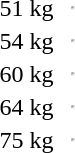<table>
<tr>
<td>51 kg<br></td>
<td></td>
<td></td>
<td><hr></td>
</tr>
<tr>
<td>54 kg<br></td>
<td></td>
<td></td>
<td><hr></td>
</tr>
<tr>
<td>60 kg<br></td>
<td></td>
<td></td>
<td><hr></td>
</tr>
<tr>
<td>64 kg<br></td>
<td></td>
<td></td>
<td><hr></td>
</tr>
<tr>
<td>75 kg<br></td>
<td></td>
<td></td>
<td><hr></td>
</tr>
</table>
